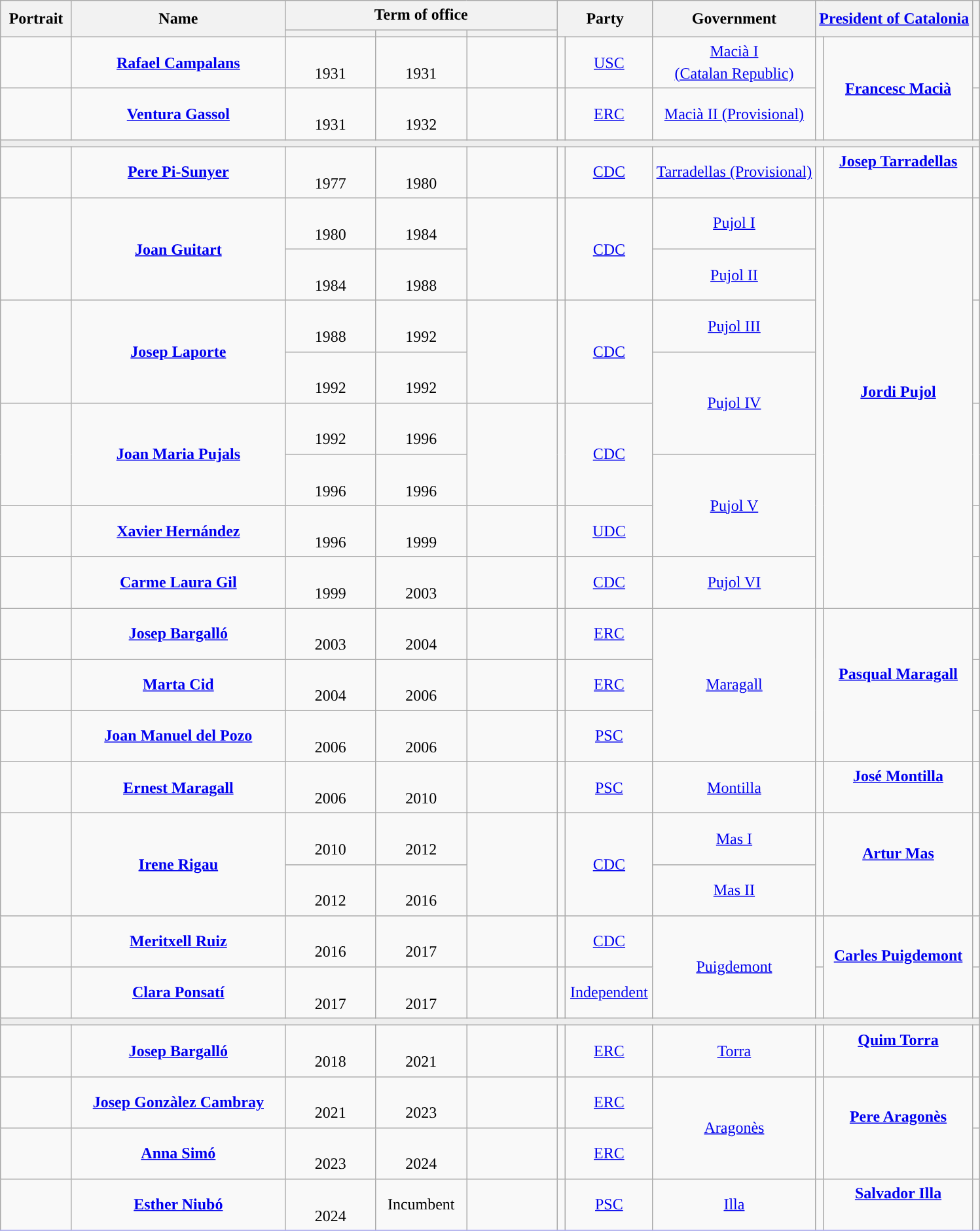<table class="wikitable" style="line-height:1.4em; text-align:center; border:1px #aaf solid;">
<tr>
<th rowspan="2" width="65">Portrait</th>
<th rowspan="2" width="210">Name<br></th>
<th colspan="3">Term of office</th>
<th rowspan="2" colspan="2" width="90">Party</th>
<th rowspan="2">Government</th>
<th rowspan="2" colspan="2"><a href='#'>President of Catalonia</a><br></th>
<th rowspan="2"></th>
</tr>
<tr>
<th width="85"></th>
<th width="85"></th>
<th width="85"></th>
</tr>
<tr>
<td></td>
<td><strong><a href='#'>Rafael Campalans</a></strong><br></td>
<td class="nowrap"><br>1931</td>
<td class="nowrap"><br>1931</td>
<td style="font-size:95%;"></td>
<td width="1" style="color:inherit;background:"></td>
<td><a href='#'>USC</a></td>
<td><a href='#'>Macià I<br>(Catalan Republic)</a></td>
<td rowspan="2" width="1" style="color:inherit;background:"></td>
<td rowspan="2"><strong><a href='#'>Francesc Macià</a></strong><br></td>
<td align="center"></td>
</tr>
<tr>
<td></td>
<td><strong><a href='#'>Ventura Gassol</a></strong><br></td>
<td class="nowrap"><br>1931</td>
<td class="nowrap"><br>1932</td>
<td style="font-size:95%;"></td>
<td width="1" style="color:inherit;background:"></td>
<td><a href='#'>ERC</a></td>
<td><a href='#'>Macià II (Provisional)</a></td>
<td align="center"></td>
</tr>
<tr>
<td colspan="11" style="background:#EEEEEE;"></td>
</tr>
<tr>
<td></td>
<td><strong><a href='#'>Pere Pi-Sunyer</a></strong><br></td>
<td class="nowrap"><br>1977</td>
<td class="nowrap"><br>1980</td>
<td style="font-size:95%;"></td>
<td style="color:inherit;background:"></td>
<td><a href='#'>CDC</a></td>
<td><a href='#'>Tarradellas (Provisional)</a></td>
<td style="color:inherit;background:"></td>
<td><strong><a href='#'>Josep Tarradellas</a></strong><br><br></td>
<td align="center"></td>
</tr>
<tr>
<td rowspan="2"></td>
<td rowspan="2"><strong><a href='#'>Joan Guitart</a></strong><br></td>
<td class="nowrap"><br>1980</td>
<td class="nowrap"><br>1984</td>
<td rowspan="2" style="font-size:95%;"></td>
<td rowspan="2" style="color:inherit;background:"></td>
<td rowspan="2"><a href='#'>CDC</a></td>
<td><a href='#'>Pujol I</a></td>
<td rowspan="8" style="color:inherit;background:"></td>
<td rowspan="8"><strong><a href='#'>Jordi Pujol</a></strong><br><br></td>
<td rowspan="2" align="center"></td>
</tr>
<tr>
<td class="nowrap"><br>1984</td>
<td class="nowrap"><br>1988</td>
<td><a href='#'>Pujol II</a></td>
</tr>
<tr>
<td rowspan="2"></td>
<td rowspan="2"><strong><a href='#'>Josep Laporte</a></strong><br></td>
<td class="nowrap"><br>1988</td>
<td class="nowrap"><br>1992</td>
<td rowspan="2" style="font-size:95%;"></td>
<td rowspan="2" style="color:inherit;background:"></td>
<td rowspan="2"><a href='#'>CDC</a></td>
<td><a href='#'>Pujol III</a></td>
<td rowspan="2" align="center"></td>
</tr>
<tr>
<td class="nowrap"><br>1992</td>
<td class="nowrap"><br>1992</td>
<td rowspan="2"><a href='#'>Pujol IV</a></td>
</tr>
<tr>
<td rowspan="2"></td>
<td rowspan="2"><strong><a href='#'>Joan Maria Pujals</a></strong><br></td>
<td class="nowrap"><br>1992</td>
<td class="nowrap"><br>1996</td>
<td rowspan="2" style="font-size:95%;"></td>
<td rowspan="2" style="color:inherit;background:"></td>
<td rowspan="2"><a href='#'>CDC</a></td>
<td rowspan="2" align="center"></td>
</tr>
<tr>
<td class="nowrap"><br>1996</td>
<td class="nowrap"><br>1996</td>
<td rowspan="2"><a href='#'>Pujol V</a></td>
</tr>
<tr>
<td></td>
<td><strong><a href='#'>Xavier Hernández</a></strong><br></td>
<td class="nowrap"><br>1996</td>
<td class="nowrap"><br>1999</td>
<td style="font-size:95%;"></td>
<td style="color:inherit;background:"></td>
<td><a href='#'>UDC</a></td>
<td align="center"></td>
</tr>
<tr>
<td></td>
<td><strong><a href='#'>Carme Laura Gil</a></strong><br></td>
<td class="nowrap"><br>1999</td>
<td class="nowrap"><br>2003</td>
<td style="font-size:95%;"></td>
<td style="color:inherit;background:"></td>
<td><a href='#'>CDC</a></td>
<td><a href='#'>Pujol VI</a></td>
<td align="center"></td>
</tr>
<tr>
<td></td>
<td><strong><a href='#'>Josep Bargalló</a></strong><br></td>
<td class="nowrap"><br>2003</td>
<td class="nowrap"><br>2004</td>
<td style="font-size:95%;"></td>
<td style="color:inherit;background:"></td>
<td><a href='#'>ERC</a></td>
<td rowspan="3"><a href='#'>Maragall</a></td>
<td rowspan="3" style="color:inherit;background:"></td>
<td rowspan="3"><strong><a href='#'>Pasqual Maragall</a></strong><br><br></td>
<td align="center"></td>
</tr>
<tr>
<td></td>
<td><strong><a href='#'>Marta Cid</a></strong><br></td>
<td class="nowrap"><br>2004</td>
<td class="nowrap"><br>2006</td>
<td style="font-size:95%;"></td>
<td style="color:inherit;background:"></td>
<td><a href='#'>ERC</a></td>
<td align="center"></td>
</tr>
<tr>
<td></td>
<td><strong><a href='#'>Joan Manuel del Pozo</a></strong><br></td>
<td class="nowrap"><br>2006</td>
<td class="nowrap"><br>2006</td>
<td style="font-size:95%;"></td>
<td style="color:inherit;background:"></td>
<td><a href='#'>PSC</a></td>
<td align="center"></td>
</tr>
<tr>
<td></td>
<td><strong><a href='#'>Ernest Maragall</a></strong><br></td>
<td class="nowrap"><br>2006</td>
<td class="nowrap"><br>2010</td>
<td style="font-size:95%;"></td>
<td style="color:inherit;background:"></td>
<td><a href='#'>PSC</a></td>
<td><a href='#'>Montilla</a></td>
<td style="color:inherit;background:"></td>
<td><strong><a href='#'>José Montilla</a></strong><br><br></td>
<td align="center"></td>
</tr>
<tr>
<td rowspan="2"></td>
<td rowspan="2"><strong><a href='#'>Irene Rigau</a></strong><br></td>
<td class="nowrap"><br>2010</td>
<td class="nowrap"><br>2012</td>
<td rowspan="2" style="font-size:95%;"></td>
<td rowspan="2" style="color:inherit;background-color:"></td>
<td rowspan="2"><a href='#'>CDC</a></td>
<td><a href='#'>Mas I</a></td>
<td rowspan="2" style="color:inherit;background:"></td>
<td rowspan="2"><strong><a href='#'>Artur Mas</a></strong><br><br></td>
<td rowspan="2" align="center"></td>
</tr>
<tr>
<td class="nowrap"><br>2012</td>
<td class="nowrap"><br>2016</td>
<td><a href='#'>Mas II</a></td>
</tr>
<tr>
<td></td>
<td><strong><a href='#'>Meritxell Ruiz</a></strong><br></td>
<td class="nowrap"><br>2016</td>
<td class="nowrap"><br>2017</td>
<td style="font-size:95%;"></td>
<td style="color:inherit;background-color:"></td>
<td><a href='#'>CDC</a></td>
<td rowspan="2"><a href='#'>Puigdemont</a></td>
<td style="color:inherit;background:"></td>
<td rowspan="2"><strong><a href='#'>Carles Puigdemont</a></strong><br><br></td>
<td align="center"></td>
</tr>
<tr>
<td></td>
<td><strong><a href='#'>Clara Ponsatí</a></strong><br></td>
<td class="nowrap"><br>2017</td>
<td class="nowrap"><br>2017</td>
<td style="font-size:95%;"></td>
<td style="color:inherit;background-color:"></td>
<td><a href='#'>Independent</a></td>
<td style="color:inherit;background:"></td>
<td align="center"></td>
</tr>
<tr>
<td colspan="11" style="background:#EEEEEE;"></td>
</tr>
<tr>
<td></td>
<td><strong><a href='#'>Josep Bargalló</a></strong><br></td>
<td class="nowrap"><br>2018</td>
<td class="nowrap"><br>2021</td>
<td style="font-size:95%;"></td>
<td style="color:inherit;background:"></td>
<td><a href='#'>ERC</a></td>
<td><a href='#'>Torra</a></td>
<td style="color:inherit;background:"></td>
<td><strong><a href='#'>Quim Torra</a></strong><br><br></td>
<td align="center"></td>
</tr>
<tr>
<td></td>
<td><strong><a href='#'>Josep Gonzàlez Cambray</a></strong><br></td>
<td class="nowrap"><br>2021</td>
<td class="nowrap"><br>2023</td>
<td style="font-size:95%;"></td>
<td style="color:inherit;background-color:"></td>
<td><a href='#'>ERC</a></td>
<td rowspan="2"><a href='#'>Aragonès</a></td>
<td rowspan="2" style="color:inherit;background:"></td>
<td rowspan="2"><strong><a href='#'>Pere Aragonès</a></strong><br><br></td>
<td align="center"></td>
</tr>
<tr>
<td></td>
<td><strong><a href='#'>Anna Simó</a></strong><br></td>
<td class="nowrap"><br>2023</td>
<td class="nowrap"><br>2024</td>
<td style="font-size:95%;"></td>
<td style="color:inherit;background-color:"></td>
<td><a href='#'>ERC</a></td>
<td align="center"></td>
</tr>
<tr>
<td></td>
<td><strong><a href='#'>Esther Niubó</a></strong><br></td>
<td class="nowrap"><br>2024</td>
<td class="nowrap">Incumbent</td>
<td style="font-size:95%;"></td>
<td style="color:inherit;background:"></td>
<td><a href='#'>PSC</a></td>
<td><a href='#'>Illa</a></td>
<td style="color:inherit;background:"></td>
<td><strong><a href='#'>Salvador Illa</a></strong><br><br></td>
<td align="center"></td>
</tr>
<tr>
</tr>
</table>
